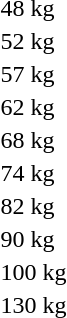<table>
<tr>
<td>48 kg</td>
<td></td>
<td></td>
<td></td>
</tr>
<tr>
<td>52 kg</td>
<td></td>
<td></td>
<td></td>
</tr>
<tr>
<td>57 kg</td>
<td></td>
<td></td>
<td></td>
</tr>
<tr>
<td>62 kg</td>
<td></td>
<td></td>
<td></td>
</tr>
<tr>
<td>68 kg</td>
<td></td>
<td></td>
<td></td>
</tr>
<tr>
<td>74 kg</td>
<td></td>
<td></td>
<td></td>
</tr>
<tr>
<td>82 kg</td>
<td></td>
<td></td>
<td></td>
</tr>
<tr>
<td>90 kg</td>
<td></td>
<td></td>
<td></td>
</tr>
<tr>
<td>100 kg</td>
<td></td>
<td></td>
<td></td>
</tr>
<tr>
<td>130 kg</td>
<td></td>
<td></td>
<td></td>
</tr>
<tr>
</tr>
</table>
